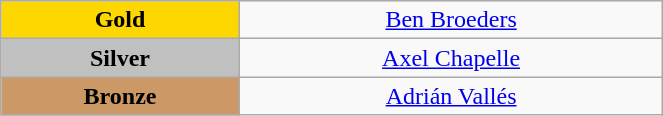<table class="wikitable" style="text-align:center; " width="35%">
<tr>
<td bgcolor="gold"><strong>Gold</strong></td>
<td><a href='#'>Ben Broeders</a><br>  <small><em></em></small></td>
</tr>
<tr>
<td bgcolor="silver"><strong>Silver</strong></td>
<td><a href='#'>Axel Chapelle</a><br>  <small><em></em></small></td>
</tr>
<tr>
<td bgcolor="CC9966"><strong>Bronze</strong></td>
<td><a href='#'>Adrián Vallés</a><br>  <small><em></em></small></td>
</tr>
</table>
